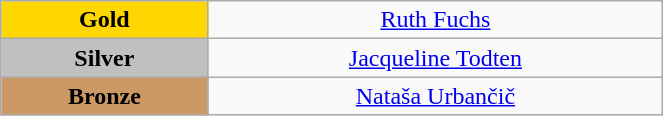<table class="wikitable" style="text-align:center; " width="35%">
<tr>
<td bgcolor="gold"><strong>Gold</strong></td>
<td><a href='#'>Ruth Fuchs</a><br>  <small><em></em></small></td>
</tr>
<tr>
<td bgcolor="silver"><strong>Silver</strong></td>
<td><a href='#'>Jacqueline Todten</a><br>  <small><em></em></small></td>
</tr>
<tr>
<td bgcolor="CC9966"><strong>Bronze</strong></td>
<td><a href='#'>Nataša Urbančič</a><br>  <small><em></em></small></td>
</tr>
</table>
